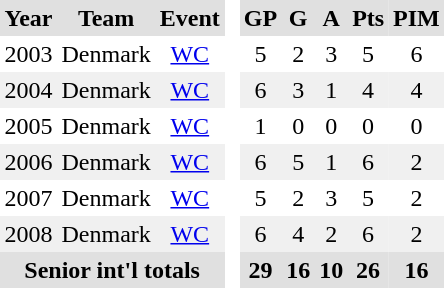<table BORDER="0" CELLPADDING="3" CELLSPACING="0">
<tr ALIGN="center" bgcolor="#e0e0e0">
<th>Year</th>
<th>Team</th>
<th>Event</th>
<th rowspan="99" bgcolor="#ffffff"> </th>
<th>GP</th>
<th>G</th>
<th>A</th>
<th>Pts</th>
<th>PIM</th>
</tr>
<tr ALIGN="center">
<td>2003</td>
<td>Denmark</td>
<td><a href='#'>WC</a></td>
<td>5</td>
<td>2</td>
<td>3</td>
<td>5</td>
<td>6</td>
</tr>
<tr ALIGN="center" bgcolor="#f0f0f0">
<td>2004</td>
<td>Denmark</td>
<td><a href='#'>WC</a></td>
<td>6</td>
<td>3</td>
<td>1</td>
<td>4</td>
<td>4</td>
</tr>
<tr ALIGN="center">
<td>2005</td>
<td>Denmark</td>
<td><a href='#'>WC</a></td>
<td>1</td>
<td>0</td>
<td>0</td>
<td>0</td>
<td>0</td>
</tr>
<tr ALIGN="center" bgcolor="#f0f0f0">
<td>2006</td>
<td>Denmark</td>
<td><a href='#'>WC</a></td>
<td>6</td>
<td>5</td>
<td>1</td>
<td>6</td>
<td>2</td>
</tr>
<tr ALIGN="center">
<td>2007</td>
<td>Denmark</td>
<td><a href='#'>WC</a></td>
<td>5</td>
<td>2</td>
<td>3</td>
<td>5</td>
<td>2</td>
</tr>
<tr ALIGN="center" bgcolor="#f0f0f0">
<td>2008</td>
<td>Denmark</td>
<td><a href='#'>WC</a></td>
<td>6</td>
<td>4</td>
<td>2</td>
<td>6</td>
<td>2</td>
</tr>
<tr ALIGN="center" bgcolor="#e0e0e0">
<td align="center" colspan=3><strong>Senior int'l totals</strong></td>
<th>29</th>
<th>16</th>
<th>10</th>
<th>26</th>
<th>16</th>
</tr>
</table>
